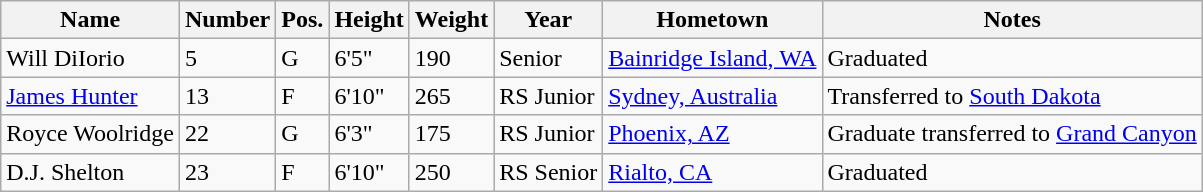<table class="wikitable sortable" border="1">
<tr>
<th>Name</th>
<th>Number</th>
<th>Pos.</th>
<th>Height</th>
<th>Weight</th>
<th>Year</th>
<th>Hometown</th>
<th class="unsortable">Notes</th>
</tr>
<tr>
<td sortname>Will DiIorio</td>
<td>5</td>
<td>G</td>
<td>6'5"</td>
<td>190</td>
<td>Senior</td>
<td><a href='#'>Bainridge Island, WA</a></td>
<td>Graduated</td>
</tr>
<tr>
<td sortname><a href='#'>James Hunter</a></td>
<td>13</td>
<td>F</td>
<td>6'10"</td>
<td>265</td>
<td>RS Junior</td>
<td><a href='#'>Sydney, Australia</a></td>
<td>Transferred to <a href='#'>South Dakota</a></td>
</tr>
<tr>
<td sortname>Royce Woolridge</td>
<td>22</td>
<td>G</td>
<td>6'3"</td>
<td>175</td>
<td>RS Junior</td>
<td><a href='#'>Phoenix, AZ</a></td>
<td>Graduate transferred to <a href='#'>Grand Canyon</a></td>
</tr>
<tr>
<td sortname>D.J. Shelton</td>
<td>23</td>
<td>F</td>
<td>6'10"</td>
<td>250</td>
<td>RS Senior</td>
<td><a href='#'>Rialto, CA</a></td>
<td>Graduated</td>
</tr>
</table>
